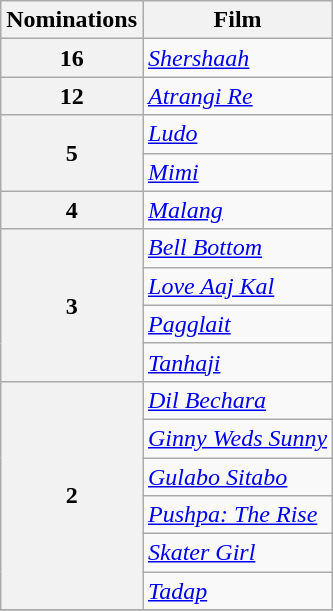<table class="wikitable" style="display:inline-table;">
<tr>
<th>Nominations</th>
<th>Film</th>
</tr>
<tr>
<th>16</th>
<td><em><a href='#'>Shershaah</a></em></td>
</tr>
<tr>
<th>12</th>
<td><em><a href='#'>Atrangi Re</a></em></td>
</tr>
<tr>
<th rowspan="2">5</th>
<td><em><a href='#'>Ludo</a></em></td>
</tr>
<tr>
<td><em><a href='#'>Mimi</a></em></td>
</tr>
<tr>
<th>4</th>
<td><em><a href='#'>Malang</a></em></td>
</tr>
<tr>
<th rowspan="4">3</th>
<td><em><a href='#'>Bell Bottom</a></em></td>
</tr>
<tr>
<td><em><a href='#'>Love Aaj Kal</a></em></td>
</tr>
<tr>
<td><em><a href='#'>Pagglait</a></em></td>
</tr>
<tr>
<td><em><a href='#'>Tanhaji</a></em></td>
</tr>
<tr>
<th rowspan="6">2</th>
<td><em><a href='#'>Dil Bechara</a></em></td>
</tr>
<tr>
<td><em><a href='#'>Ginny Weds Sunny</a></em></td>
</tr>
<tr>
<td><em><a href='#'>Gulabo Sitabo</a></em></td>
</tr>
<tr>
<td><em><a href='#'>Pushpa: The Rise</a></em></td>
</tr>
<tr>
<td><em><a href='#'>Skater Girl</a></em></td>
</tr>
<tr>
<td><em><a href='#'>Tadap</a></em></td>
</tr>
<tr>
</tr>
</table>
